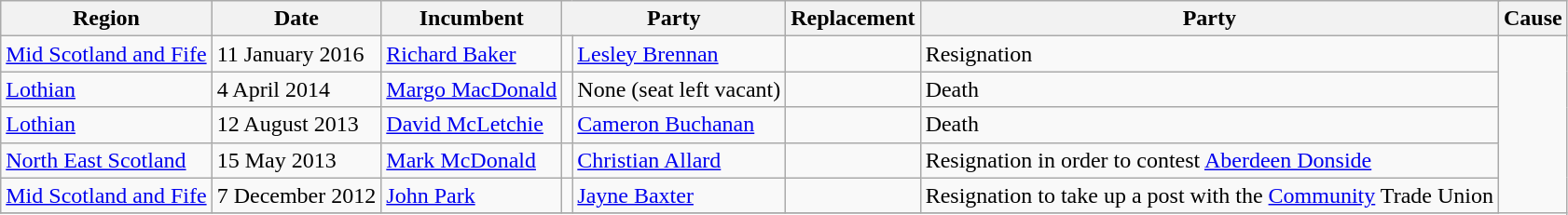<table class="wikitable" colspan=9||->
<tr>
<th>Region</th>
<th>Date</th>
<th>Incumbent</th>
<th colspan=2>Party</th>
<th>Replacement</th>
<th colspan=2>Party</th>
<th>Cause</th>
</tr>
<tr>
<td><a href='#'>Mid Scotland and Fife</a></td>
<td>11 January 2016</td>
<td><a href='#'>Richard Baker</a></td>
<td></td>
<td><a href='#'>Lesley Brennan</a></td>
<td></td>
<td>Resignation</td>
</tr>
<tr>
<td><a href='#'>Lothian</a></td>
<td>4 April 2014</td>
<td><a href='#'>Margo MacDonald</a></td>
<td></td>
<td>None (seat left vacant)</td>
<td></td>
<td>Death</td>
</tr>
<tr>
<td><a href='#'>Lothian</a></td>
<td>12 August 2013</td>
<td><a href='#'>David McLetchie</a></td>
<td></td>
<td><a href='#'>Cameron Buchanan</a></td>
<td></td>
<td>Death</td>
</tr>
<tr>
<td><a href='#'>North East Scotland</a></td>
<td>15 May 2013</td>
<td><a href='#'>Mark McDonald</a></td>
<td></td>
<td><a href='#'>Christian Allard</a></td>
<td></td>
<td>Resignation in order to contest <a href='#'>Aberdeen Donside</a></td>
</tr>
<tr>
<td><a href='#'>Mid Scotland and Fife</a></td>
<td>7 December 2012</td>
<td><a href='#'>John Park</a></td>
<td></td>
<td><a href='#'>Jayne Baxter</a></td>
<td></td>
<td>Resignation to take up a post with the <a href='#'>Community</a> Trade Union</td>
</tr>
<tr>
</tr>
</table>
